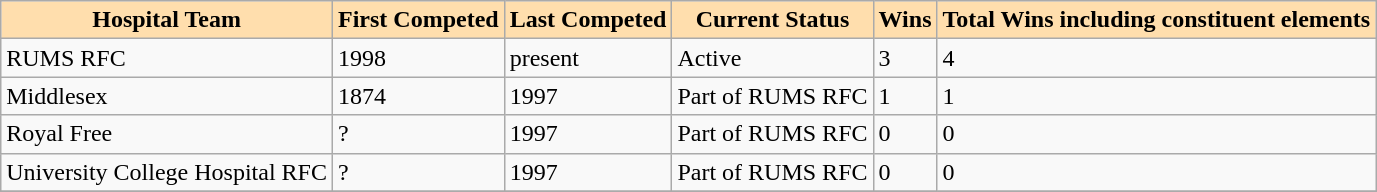<table class="sortable wikitable" align="center">
<tr>
<th style="background:#ffdead;">Hospital Team</th>
<th style="background:#ffdead;">First Competed</th>
<th style="background:#ffdead;">Last Competed</th>
<th style="background:#ffdead;">Current Status</th>
<th style="background:#ffdead;">Wins</th>
<th style="background:#ffdead;">Total Wins including constituent elements</th>
</tr>
<tr>
<td>RUMS RFC</td>
<td>1998</td>
<td>present</td>
<td>Active</td>
<td>3</td>
<td>4</td>
</tr>
<tr>
<td>Middlesex</td>
<td>1874</td>
<td>1997</td>
<td>Part of RUMS RFC</td>
<td>1</td>
<td>1</td>
</tr>
<tr>
<td>Royal Free</td>
<td>?</td>
<td>1997</td>
<td>Part of RUMS RFC</td>
<td>0</td>
<td>0</td>
</tr>
<tr>
<td>University College Hospital RFC</td>
<td>?</td>
<td>1997</td>
<td>Part of RUMS RFC</td>
<td>0</td>
<td>0</td>
</tr>
<tr>
</tr>
</table>
